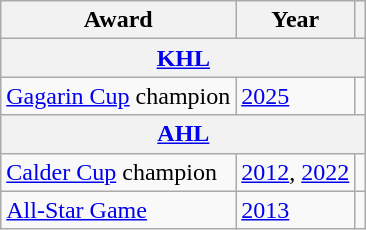<table class="wikitable">
<tr>
<th>Award</th>
<th>Year</th>
<th></th>
</tr>
<tr>
<th colspan="3"><a href='#'>KHL</a></th>
</tr>
<tr>
<td><a href='#'>Gagarin Cup</a> champion</td>
<td><a href='#'>2025</a></td>
<td></td>
</tr>
<tr>
<th colspan="3"><a href='#'>AHL</a></th>
</tr>
<tr>
<td><a href='#'>Calder Cup</a> champion</td>
<td><a href='#'>2012</a>, <a href='#'>2022</a></td>
<td></td>
</tr>
<tr>
<td><a href='#'>All-Star Game</a></td>
<td><a href='#'>2013</a></td>
<td></td>
</tr>
</table>
